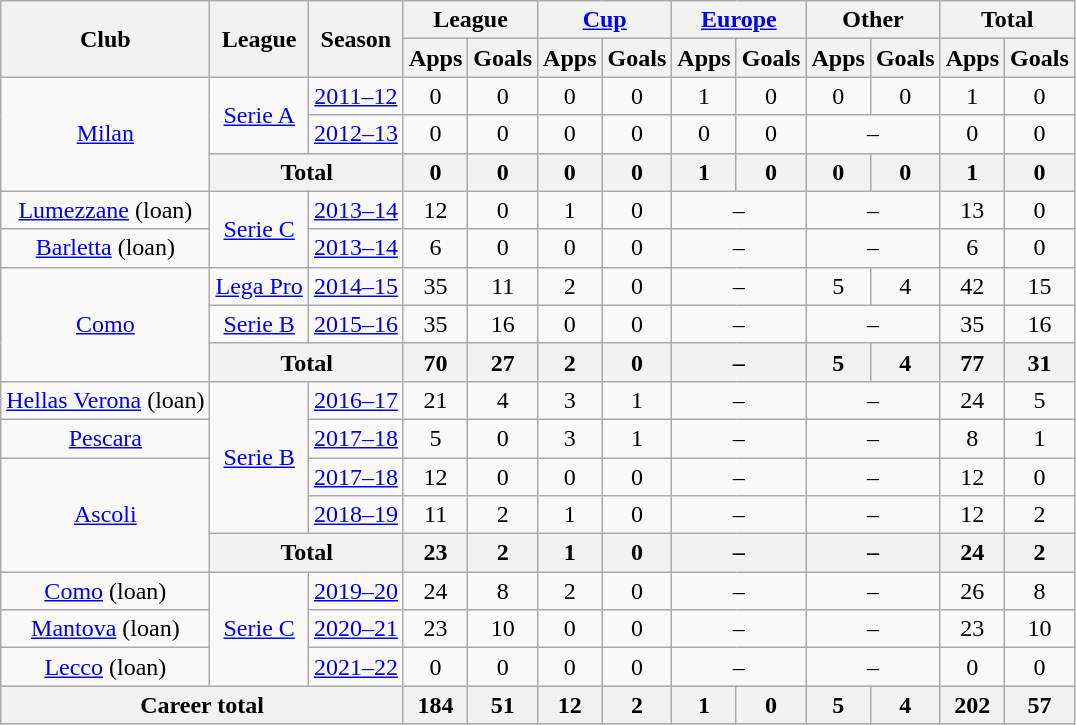<table class="wikitable" style="text-align: center;">
<tr>
<th rowspan="2">Club</th>
<th rowspan="2">League</th>
<th rowspan="2">Season</th>
<th colspan="2">League</th>
<th colspan="2"><a href='#'>Cup</a></th>
<th colspan="2"><a href='#'>Europe</a></th>
<th colspan="2">Other</th>
<th colspan="2">Total</th>
</tr>
<tr>
<th>Apps</th>
<th>Goals</th>
<th>Apps</th>
<th>Goals</th>
<th>Apps</th>
<th>Goals</th>
<th>Apps</th>
<th>Goals</th>
<th>Apps</th>
<th>Goals</th>
</tr>
<tr>
<td rowspan=3><a href='#'>Milan</a></td>
<td rowspan=2><a href='#'>Serie A</a></td>
<td><a href='#'>2011–12</a></td>
<td>0</td>
<td>0</td>
<td>0</td>
<td>0</td>
<td>1</td>
<td>0</td>
<td>0</td>
<td>0</td>
<td>1</td>
<td>0</td>
</tr>
<tr>
<td><a href='#'>2012–13</a></td>
<td>0</td>
<td>0</td>
<td>0</td>
<td>0</td>
<td>0</td>
<td>0</td>
<td colspan=2>–</td>
<td>0</td>
<td>0</td>
</tr>
<tr>
<th colspan=2>Total</th>
<th>0</th>
<th>0</th>
<th>0</th>
<th>0</th>
<th>1</th>
<th>0</th>
<th>0</th>
<th>0</th>
<th>1</th>
<th>0</th>
</tr>
<tr>
<td><a href='#'>Lumezzane</a> (loan)</td>
<td rowspan=2><a href='#'>Serie C</a></td>
<td><a href='#'>2013–14</a></td>
<td>12</td>
<td>0</td>
<td>1</td>
<td>0</td>
<td colspan=2>–</td>
<td colspan=2>–</td>
<td>13</td>
<td>0</td>
</tr>
<tr>
<td><a href='#'>Barletta</a> (loan)</td>
<td><a href='#'>2013–14</a></td>
<td>6</td>
<td>0</td>
<td>0</td>
<td>0</td>
<td colspan=2>–</td>
<td colspan=2>–</td>
<td>6</td>
<td>0</td>
</tr>
<tr>
<td rowspan=3><a href='#'>Como</a></td>
<td><a href='#'>Lega Pro</a></td>
<td><a href='#'>2014–15</a></td>
<td>35</td>
<td>11</td>
<td>2</td>
<td>0</td>
<td colspan=2>–</td>
<td>5</td>
<td>4</td>
<td>42</td>
<td>15</td>
</tr>
<tr>
<td><a href='#'>Serie B</a></td>
<td><a href='#'>2015–16</a></td>
<td>35</td>
<td>16</td>
<td>0</td>
<td>0</td>
<td colspan=2>–</td>
<td colspan=2>–</td>
<td>35</td>
<td>16</td>
</tr>
<tr>
<th colspan=2>Total</th>
<th>70</th>
<th>27</th>
<th>2</th>
<th>0</th>
<th colspan=2>–</th>
<th>5</th>
<th>4</th>
<th>77</th>
<th>31</th>
</tr>
<tr>
<td><a href='#'>Hellas Verona</a> (loan)</td>
<td rowspan=4><a href='#'>Serie B</a></td>
<td><a href='#'>2016–17</a></td>
<td>21</td>
<td>4</td>
<td>3</td>
<td>1</td>
<td colspan=2>–</td>
<td colspan=2>–</td>
<td>24</td>
<td>5</td>
</tr>
<tr>
<td><a href='#'>Pescara</a></td>
<td><a href='#'>2017–18</a></td>
<td>5</td>
<td>0</td>
<td>3</td>
<td>1</td>
<td colspan=2>–</td>
<td colspan=2>–</td>
<td>8</td>
<td>1</td>
</tr>
<tr>
<td rowspan="3"><a href='#'>Ascoli</a></td>
<td><a href='#'>2017–18</a></td>
<td>12</td>
<td>0</td>
<td>0</td>
<td>0</td>
<td colspan=2>–</td>
<td colspan=2>–</td>
<td>12</td>
<td>0</td>
</tr>
<tr>
<td><a href='#'>2018–19</a></td>
<td>11</td>
<td>2</td>
<td>1</td>
<td>0</td>
<td colspan=2>–</td>
<td colspan=2>–</td>
<td>12</td>
<td>2</td>
</tr>
<tr>
<th colspan=2>Total</th>
<th>23</th>
<th>2</th>
<th>1</th>
<th>0</th>
<th colspan=2>–</th>
<th colspan=2>–</th>
<th>24</th>
<th>2</th>
</tr>
<tr>
<td><a href='#'>Como</a> (loan)</td>
<td rowspan="3"><a href='#'>Serie C</a></td>
<td><a href='#'>2019–20</a></td>
<td>24</td>
<td>8</td>
<td>2</td>
<td>0</td>
<td colspan=2>–</td>
<td colspan=2>–</td>
<td>26</td>
<td>8</td>
</tr>
<tr>
<td><a href='#'>Mantova</a> (loan)</td>
<td><a href='#'>2020–21</a></td>
<td>23</td>
<td>10</td>
<td>0</td>
<td>0</td>
<td colspan=2>–</td>
<td colspan=2>–</td>
<td>23</td>
<td>10</td>
</tr>
<tr>
<td><a href='#'>Lecco</a> (loan)</td>
<td><a href='#'>2021–22</a></td>
<td>0</td>
<td>0</td>
<td>0</td>
<td>0</td>
<td colspan=2>–</td>
<td colspan=2>–</td>
<td>0</td>
<td>0</td>
</tr>
<tr>
<th colspan=3>Career total</th>
<th>184</th>
<th>51</th>
<th>12</th>
<th>2</th>
<th>1</th>
<th>0</th>
<th>5</th>
<th>4</th>
<th>202</th>
<th>57</th>
</tr>
</table>
